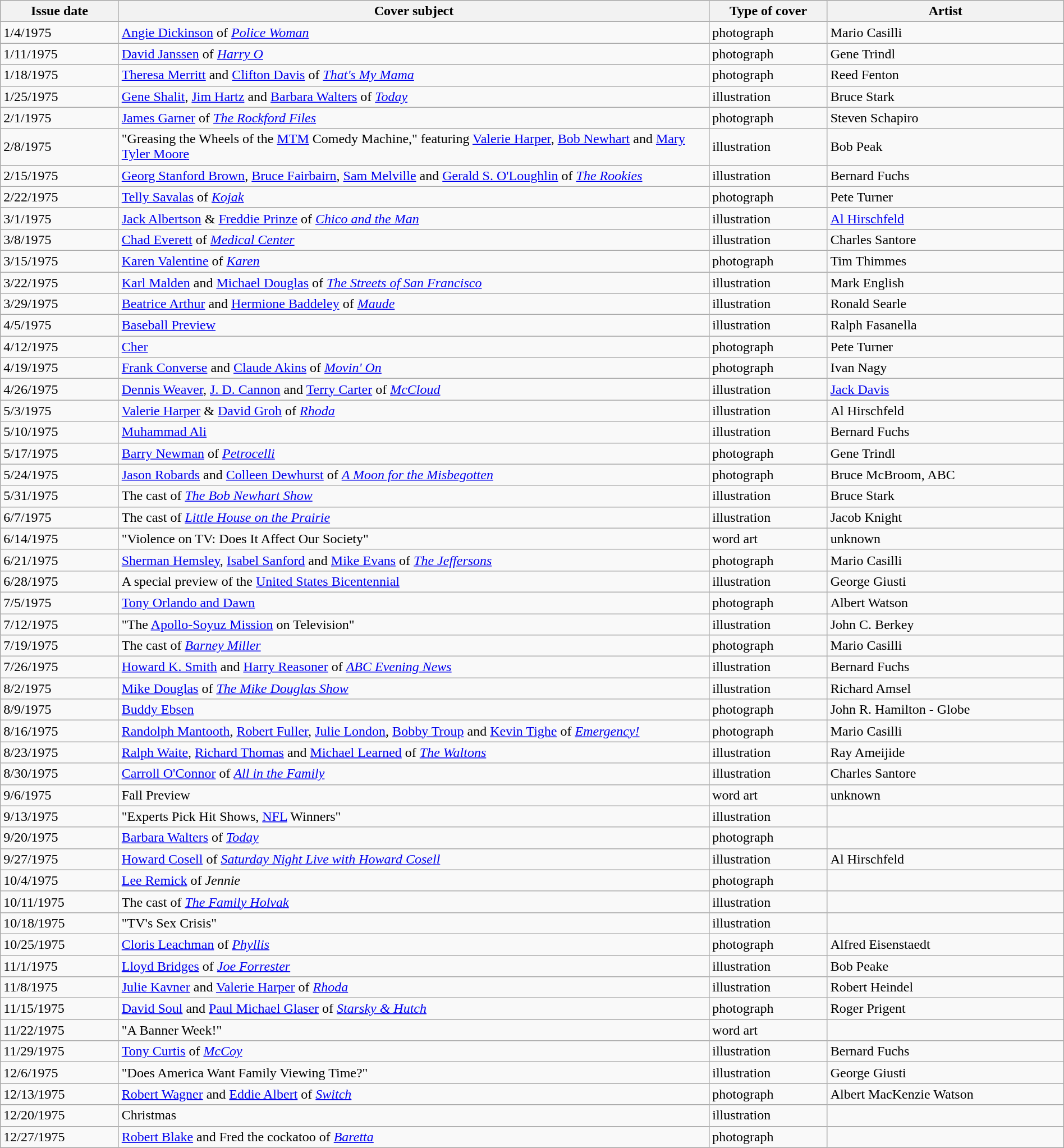<table class="wikitable sortable" width=100% style="font-size:100%;">
<tr>
<th width=10%>Issue date</th>
<th width=50%>Cover subject</th>
<th width=10%>Type of cover</th>
<th width=20%>Artist</th>
</tr>
<tr>
<td>1/4/1975</td>
<td><a href='#'>Angie Dickinson</a> of <em><a href='#'>Police Woman</a></em></td>
<td>photograph</td>
<td>Mario Casilli</td>
</tr>
<tr>
<td>1/11/1975</td>
<td><a href='#'>David Janssen</a> of <em><a href='#'>Harry O</a></em></td>
<td>photograph</td>
<td>Gene Trindl</td>
</tr>
<tr>
<td>1/18/1975</td>
<td><a href='#'>Theresa Merritt</a> and <a href='#'>Clifton Davis</a> of <em><a href='#'>That's My Mama</a></em></td>
<td>photograph</td>
<td>Reed Fenton</td>
</tr>
<tr>
<td>1/25/1975</td>
<td><a href='#'>Gene Shalit</a>, <a href='#'>Jim Hartz</a> and <a href='#'>Barbara Walters</a> of <em><a href='#'>Today</a></em></td>
<td>illustration</td>
<td>Bruce Stark</td>
</tr>
<tr>
<td>2/1/1975</td>
<td><a href='#'>James Garner</a> of <em><a href='#'>The Rockford Files</a></em></td>
<td>photograph</td>
<td>Steven Schapiro</td>
</tr>
<tr>
<td>2/8/1975</td>
<td>"Greasing the Wheels of the <a href='#'>MTM</a> Comedy Machine," featuring <a href='#'>Valerie Harper</a>, <a href='#'>Bob Newhart</a> and <a href='#'>Mary Tyler Moore</a></td>
<td>illustration</td>
<td>Bob Peak</td>
</tr>
<tr>
<td>2/15/1975</td>
<td><a href='#'>Georg Stanford Brown</a>, <a href='#'>Bruce Fairbairn</a>, <a href='#'>Sam Melville</a> and <a href='#'>Gerald S. O'Loughlin</a> of <em><a href='#'>The Rookies</a></em></td>
<td>illustration</td>
<td>Bernard Fuchs</td>
</tr>
<tr>
<td>2/22/1975</td>
<td><a href='#'>Telly Savalas</a> of <em><a href='#'>Kojak</a></em></td>
<td>photograph</td>
<td>Pete Turner</td>
</tr>
<tr>
<td>3/1/1975</td>
<td><a href='#'>Jack Albertson</a> & <a href='#'>Freddie Prinze</a> of <em><a href='#'>Chico and the Man</a></em></td>
<td>illustration</td>
<td><a href='#'>Al Hirschfeld</a></td>
</tr>
<tr>
<td>3/8/1975</td>
<td><a href='#'>Chad Everett</a> of <em><a href='#'>Medical Center</a></em></td>
<td>illustration</td>
<td>Charles Santore</td>
</tr>
<tr>
<td>3/15/1975</td>
<td><a href='#'>Karen Valentine</a> of <em><a href='#'>Karen</a></em></td>
<td>photograph</td>
<td>Tim Thimmes</td>
</tr>
<tr>
<td>3/22/1975</td>
<td><a href='#'>Karl Malden</a> and <a href='#'>Michael Douglas</a> of <em><a href='#'>The Streets of San Francisco</a></em></td>
<td>illustration</td>
<td>Mark English</td>
</tr>
<tr>
<td>3/29/1975</td>
<td><a href='#'>Beatrice Arthur</a> and <a href='#'>Hermione Baddeley</a> of <em><a href='#'>Maude</a></em></td>
<td>illustration</td>
<td>Ronald Searle</td>
</tr>
<tr>
<td>4/5/1975</td>
<td><a href='#'>Baseball Preview</a></td>
<td>illustration</td>
<td>Ralph Fasanella</td>
</tr>
<tr>
<td>4/12/1975</td>
<td><a href='#'>Cher</a></td>
<td>photograph</td>
<td>Pete Turner</td>
</tr>
<tr>
<td>4/19/1975</td>
<td><a href='#'>Frank Converse</a> and <a href='#'>Claude Akins</a> of <em><a href='#'>Movin' On</a></em></td>
<td>photograph</td>
<td>Ivan Nagy</td>
</tr>
<tr>
<td>4/26/1975</td>
<td><a href='#'>Dennis Weaver</a>, <a href='#'>J. D. Cannon</a> and <a href='#'>Terry Carter</a> of <em><a href='#'>McCloud</a></em></td>
<td>illustration</td>
<td><a href='#'>Jack Davis</a></td>
</tr>
<tr>
<td>5/3/1975</td>
<td><a href='#'>Valerie Harper</a> & <a href='#'>David Groh</a> of <em><a href='#'>Rhoda</a></em></td>
<td>illustration</td>
<td>Al Hirschfeld</td>
</tr>
<tr>
<td>5/10/1975</td>
<td><a href='#'>Muhammad Ali</a></td>
<td>illustration</td>
<td>Bernard Fuchs</td>
</tr>
<tr>
<td>5/17/1975</td>
<td><a href='#'>Barry Newman</a> of <em><a href='#'>Petrocelli</a></em></td>
<td>photograph</td>
<td>Gene Trindl</td>
</tr>
<tr>
<td>5/24/1975</td>
<td><a href='#'>Jason Robards</a> and <a href='#'>Colleen Dewhurst</a> of <em><a href='#'>A Moon for the Misbegotten</a></em></td>
<td>photograph</td>
<td>Bruce McBroom, ABC</td>
</tr>
<tr>
<td>5/31/1975</td>
<td>The cast of <em><a href='#'>The Bob Newhart Show</a></em></td>
<td>illustration</td>
<td>Bruce Stark</td>
</tr>
<tr>
<td>6/7/1975</td>
<td>The cast of <em><a href='#'>Little House on the Prairie</a></em></td>
<td>illustration</td>
<td>Jacob Knight</td>
</tr>
<tr>
<td>6/14/1975</td>
<td>"Violence on TV: Does It Affect Our Society"</td>
<td>word art</td>
<td>unknown</td>
</tr>
<tr>
<td>6/21/1975</td>
<td><a href='#'>Sherman Hemsley</a>, <a href='#'>Isabel Sanford</a> and <a href='#'>Mike Evans</a> of <em><a href='#'>The Jeffersons</a></em></td>
<td>photograph</td>
<td>Mario Casilli</td>
</tr>
<tr>
<td>6/28/1975</td>
<td>A special preview of the <a href='#'>United States Bicentennial</a></td>
<td>illustration</td>
<td>George Giusti</td>
</tr>
<tr>
<td>7/5/1975</td>
<td><a href='#'>Tony Orlando and Dawn</a></td>
<td>photograph</td>
<td>Albert Watson</td>
</tr>
<tr>
<td>7/12/1975</td>
<td>"The <a href='#'>Apollo-Soyuz Mission</a> on Television"</td>
<td>illustration</td>
<td>John C. Berkey</td>
</tr>
<tr>
<td>7/19/1975</td>
<td>The cast of <em><a href='#'>Barney Miller</a></em></td>
<td>photograph</td>
<td>Mario Casilli</td>
</tr>
<tr>
<td>7/26/1975</td>
<td><a href='#'>Howard K. Smith</a> and <a href='#'>Harry Reasoner</a> of <em><a href='#'>ABC Evening News</a></em></td>
<td>illustration</td>
<td>Bernard Fuchs</td>
</tr>
<tr>
<td>8/2/1975</td>
<td><a href='#'>Mike Douglas</a> of <em><a href='#'>The Mike Douglas Show</a></em></td>
<td>illustration</td>
<td>Richard Amsel</td>
</tr>
<tr>
<td>8/9/1975</td>
<td><a href='#'>Buddy Ebsen</a></td>
<td>photograph</td>
<td>John R. Hamilton - Globe</td>
</tr>
<tr>
<td>8/16/1975</td>
<td><a href='#'>Randolph Mantooth</a>, <a href='#'>Robert Fuller</a>, <a href='#'>Julie London</a>, <a href='#'>Bobby Troup</a> and <a href='#'>Kevin Tighe</a> of <em><a href='#'>Emergency!</a></em></td>
<td>photograph</td>
<td>Mario Casilli</td>
</tr>
<tr>
<td>8/23/1975</td>
<td><a href='#'>Ralph Waite</a>, <a href='#'>Richard Thomas</a> and <a href='#'>Michael Learned</a> of <em><a href='#'>The Waltons</a></em></td>
<td>illustration</td>
<td>Ray Ameijide</td>
</tr>
<tr>
<td>8/30/1975</td>
<td><a href='#'>Carroll O'Connor</a> of <em><a href='#'>All in the Family</a></em></td>
<td>illustration</td>
<td>Charles Santore</td>
</tr>
<tr>
<td>9/6/1975</td>
<td>Fall Preview</td>
<td>word art</td>
<td>unknown</td>
</tr>
<tr>
<td>9/13/1975</td>
<td>"Experts Pick Hit Shows, <a href='#'>NFL</a> Winners"</td>
<td>illustration</td>
<td></td>
</tr>
<tr>
<td>9/20/1975</td>
<td><a href='#'>Barbara Walters</a> of <em><a href='#'>Today</a></em></td>
<td>photograph</td>
<td></td>
</tr>
<tr>
<td>9/27/1975</td>
<td><a href='#'>Howard Cosell</a> of <em><a href='#'>Saturday Night Live with Howard Cosell</a></em></td>
<td>illustration</td>
<td>Al Hirschfeld</td>
</tr>
<tr>
<td>10/4/1975</td>
<td><a href='#'>Lee Remick</a> of <em>Jennie</em></td>
<td>photograph</td>
<td></td>
</tr>
<tr>
<td>10/11/1975</td>
<td>The cast of <em><a href='#'>The Family Holvak</a></em></td>
<td>illustration</td>
<td></td>
</tr>
<tr>
<td>10/18/1975</td>
<td>"TV's Sex Crisis"</td>
<td>illustration</td>
<td></td>
</tr>
<tr>
<td>10/25/1975</td>
<td><a href='#'>Cloris Leachman</a> of <em><a href='#'>Phyllis</a></em></td>
<td>photograph</td>
<td>Alfred Eisenstaedt</td>
</tr>
<tr>
<td>11/1/1975</td>
<td><a href='#'>Lloyd Bridges</a> of <em><a href='#'>Joe Forrester</a></em></td>
<td>illustration</td>
<td>Bob Peake</td>
</tr>
<tr>
<td>11/8/1975</td>
<td><a href='#'>Julie Kavner</a> and <a href='#'>Valerie Harper</a> of <em><a href='#'>Rhoda</a></em></td>
<td>illustration</td>
<td>Robert Heindel</td>
</tr>
<tr>
<td>11/15/1975</td>
<td><a href='#'>David Soul</a> and <a href='#'>Paul Michael Glaser</a> of <em><a href='#'>Starsky & Hutch</a></em></td>
<td>photograph</td>
<td>Roger Prigent</td>
</tr>
<tr>
<td>11/22/1975</td>
<td>"A Banner Week!"</td>
<td>word art</td>
<td></td>
</tr>
<tr>
<td>11/29/1975</td>
<td><a href='#'>Tony Curtis</a> of <em><a href='#'>McCoy</a></em></td>
<td>illustration</td>
<td>Bernard Fuchs</td>
</tr>
<tr>
<td>12/6/1975</td>
<td>"Does America Want Family Viewing Time?"</td>
<td>illustration</td>
<td>George Giusti</td>
</tr>
<tr>
<td>12/13/1975</td>
<td><a href='#'>Robert Wagner</a> and <a href='#'>Eddie Albert</a> of <em><a href='#'>Switch</a></em></td>
<td>photograph</td>
<td>Albert MacKenzie Watson</td>
</tr>
<tr>
<td>12/20/1975</td>
<td>Christmas</td>
<td>illustration</td>
<td></td>
</tr>
<tr>
<td>12/27/1975</td>
<td><a href='#'>Robert Blake</a> and Fred the cockatoo of <em><a href='#'>Baretta</a></em></td>
<td>photograph</td>
<td></td>
</tr>
</table>
